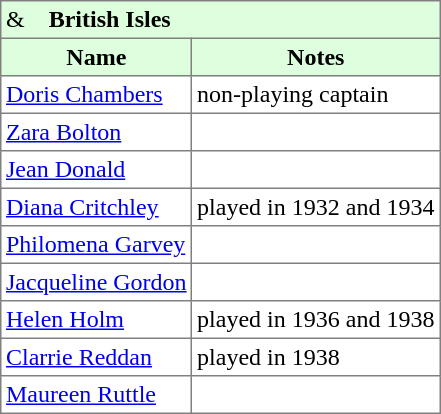<table border="1" cellpadding="3" style="border-collapse: collapse;">
<tr style="background:#ddffdd;">
<td colspan=5> &    <strong>British Isles</strong></td>
</tr>
<tr style="background:#ddffdd;">
<th>Name</th>
<th>Notes</th>
</tr>
<tr>
<td> <a href='#'>Doris Chambers</a></td>
<td>non-playing captain</td>
</tr>
<tr>
<td> <a href='#'>Zara Bolton</a></td>
<td></td>
</tr>
<tr>
<td> <a href='#'>Jean Donald</a></td>
<td></td>
</tr>
<tr>
<td> <a href='#'>Diana Critchley</a></td>
<td>played in 1932 and 1934</td>
</tr>
<tr>
<td> <a href='#'>Philomena Garvey</a></td>
<td></td>
</tr>
<tr>
<td> <a href='#'>Jacqueline Gordon</a></td>
<td></td>
</tr>
<tr>
<td> <a href='#'>Helen Holm</a></td>
<td>played in 1936 and 1938</td>
</tr>
<tr>
<td> <a href='#'>Clarrie Reddan</a></td>
<td>played in 1938</td>
</tr>
<tr>
<td> <a href='#'>Maureen Ruttle</a></td>
<td></td>
</tr>
</table>
